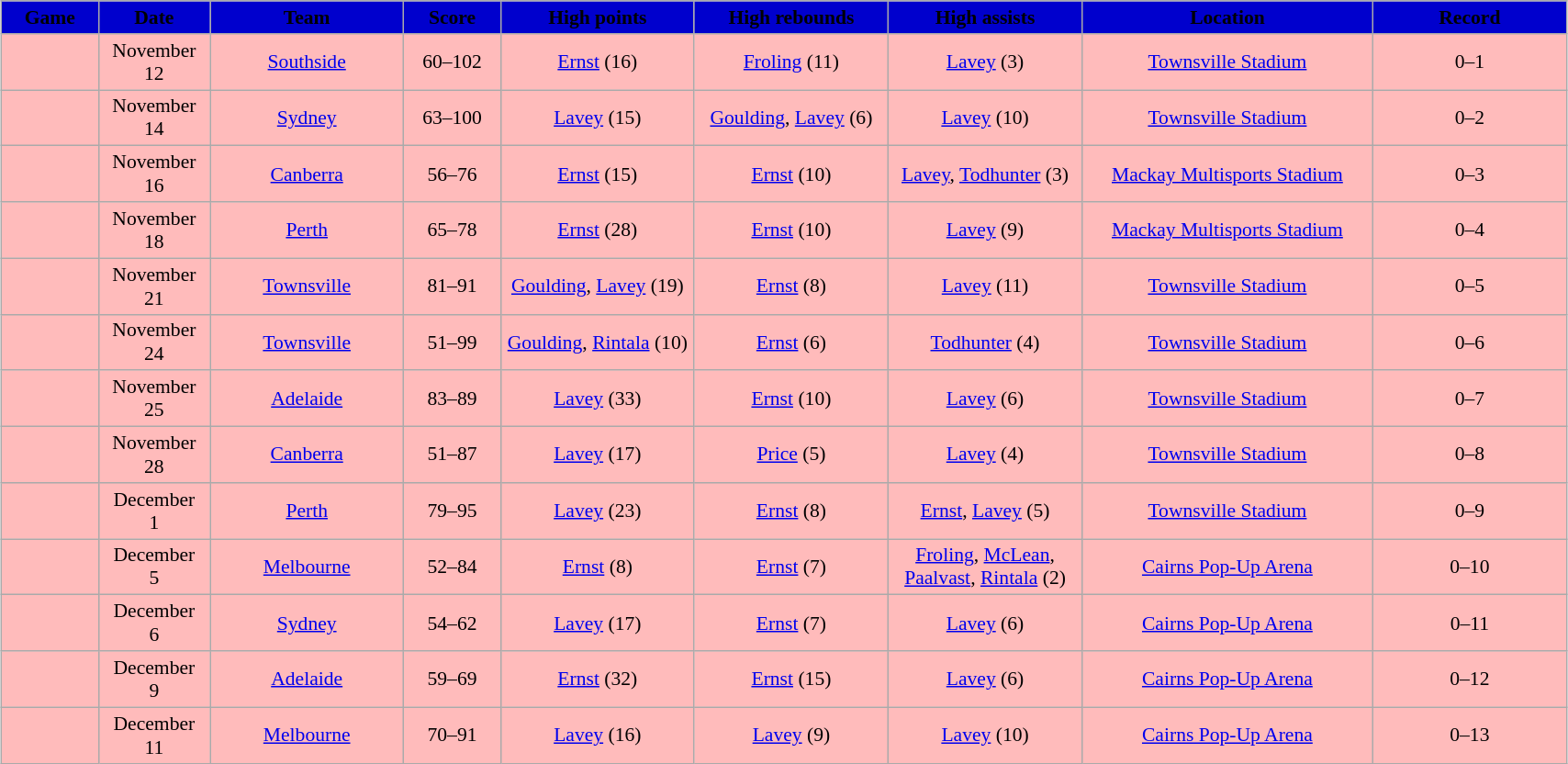<table class="wikitable" style="font-size:90%; text-align: center; width: 90%; margin:1em auto;">
<tr>
<th style="background:#0000CD; width: 5%;"><span>Game</span></th>
<th style="background:#0000CD; width: 5%;"><span>Date</span></th>
<th style="background:#0000CD; width: 10%;"><span>Team</span></th>
<th style="background:#0000CD; width: 5%;"><span>Score</span></th>
<th style="background:#0000CD; width: 10%;"><span>High points</span></th>
<th style="background:#0000CD; width: 10%;"><span>High rebounds</span></th>
<th style="background:#0000CD; width: 10%;"><span>High assists</span></th>
<th style="background:#0000CD; width: 15%;"><span>Location</span></th>
<th style="background:#0000CD; width: 10%;"><span>Record</span></th>
</tr>
<tr style= "background:#fbb;">
<td></td>
<td>November <br> 12</td>
<td><a href='#'>Southside</a></td>
<td>60–102</td>
<td><a href='#'>Ernst</a> (16)</td>
<td><a href='#'>Froling</a> (11)</td>
<td><a href='#'>Lavey</a> (3)</td>
<td><a href='#'>Townsville Stadium</a></td>
<td>0–1</td>
</tr>
<tr style= "background:#fbb;">
<td></td>
<td>November <br> 14</td>
<td><a href='#'>Sydney</a></td>
<td>63–100</td>
<td><a href='#'>Lavey</a> (15)</td>
<td><a href='#'>Goulding</a>, <a href='#'>Lavey</a> (6)</td>
<td><a href='#'>Lavey</a> (10)</td>
<td><a href='#'>Townsville Stadium</a></td>
<td>0–2</td>
</tr>
<tr style= "background:#fbb;">
<td></td>
<td>November <br> 16</td>
<td><a href='#'>Canberra</a></td>
<td>56–76</td>
<td><a href='#'>Ernst</a> (15)</td>
<td><a href='#'>Ernst</a> (10)</td>
<td><a href='#'>Lavey</a>, <a href='#'>Todhunter</a> (3)</td>
<td><a href='#'>Mackay Multisports Stadium</a></td>
<td>0–3</td>
</tr>
<tr style= "background:#fbb;">
<td></td>
<td>November <br> 18</td>
<td><a href='#'>Perth</a></td>
<td>65–78</td>
<td><a href='#'>Ernst</a> (28)</td>
<td><a href='#'>Ernst</a> (10)</td>
<td><a href='#'>Lavey</a> (9)</td>
<td><a href='#'>Mackay Multisports Stadium</a></td>
<td>0–4</td>
</tr>
<tr style= "background:#fbb;">
<td></td>
<td>November <br> 21</td>
<td><a href='#'>Townsville</a></td>
<td>81–91</td>
<td><a href='#'>Goulding</a>, <a href='#'>Lavey</a> (19)</td>
<td><a href='#'>Ernst</a> (8)</td>
<td><a href='#'>Lavey</a> (11)</td>
<td><a href='#'>Townsville Stadium</a></td>
<td>0–5</td>
</tr>
<tr style= "background:#fbb;">
<td></td>
<td>November <br> 24</td>
<td><a href='#'>Townsville</a></td>
<td>51–99</td>
<td><a href='#'>Goulding</a>, <a href='#'>Rintala</a> (10)</td>
<td><a href='#'>Ernst</a> (6)</td>
<td><a href='#'>Todhunter</a> (4)</td>
<td><a href='#'>Townsville Stadium</a></td>
<td>0–6</td>
</tr>
<tr style= "background:#fbb;">
<td></td>
<td>November <br> 25</td>
<td><a href='#'>Adelaide</a></td>
<td>83–89</td>
<td><a href='#'>Lavey</a> (33)</td>
<td><a href='#'>Ernst</a> (10)</td>
<td><a href='#'>Lavey</a> (6)</td>
<td><a href='#'>Townsville Stadium</a></td>
<td>0–7</td>
</tr>
<tr style= "background:#fbb;">
<td></td>
<td>November <br> 28</td>
<td><a href='#'>Canberra</a></td>
<td>51–87</td>
<td><a href='#'>Lavey</a> (17)</td>
<td><a href='#'>Price</a> (5)</td>
<td><a href='#'>Lavey</a> (4)</td>
<td><a href='#'>Townsville Stadium</a></td>
<td>0–8</td>
</tr>
<tr style= "background:#fbb;">
<td></td>
<td>December <br> 1</td>
<td><a href='#'>Perth</a></td>
<td>79–95</td>
<td><a href='#'>Lavey</a> (23)</td>
<td><a href='#'>Ernst</a> (8)</td>
<td><a href='#'>Ernst</a>, <a href='#'>Lavey</a> (5)</td>
<td><a href='#'>Townsville Stadium</a></td>
<td>0–9</td>
</tr>
<tr style= "background:#fbb;">
<td></td>
<td>December <br> 5</td>
<td><a href='#'>Melbourne</a></td>
<td>52–84</td>
<td><a href='#'>Ernst</a> (8)</td>
<td><a href='#'>Ernst</a> (7)</td>
<td><a href='#'>Froling</a>, <a href='#'>McLean</a>,<br> <a href='#'>Paalvast</a>, <a href='#'>Rintala</a> (2)</td>
<td><a href='#'>Cairns Pop-Up Arena</a></td>
<td>0–10</td>
</tr>
<tr style= "background:#fbb;">
<td></td>
<td>December <br> 6</td>
<td><a href='#'>Sydney</a></td>
<td>54–62</td>
<td><a href='#'>Lavey</a> (17)</td>
<td><a href='#'>Ernst</a> (7)</td>
<td><a href='#'>Lavey</a> (6)</td>
<td><a href='#'>Cairns Pop-Up Arena</a></td>
<td>0–11</td>
</tr>
<tr style= "background:#fbb;">
<td></td>
<td>December <br> 9</td>
<td><a href='#'>Adelaide</a></td>
<td>59–69</td>
<td><a href='#'>Ernst</a> (32)</td>
<td><a href='#'>Ernst</a> (15)</td>
<td><a href='#'>Lavey</a> (6)</td>
<td><a href='#'>Cairns Pop-Up Arena</a></td>
<td>0–12</td>
</tr>
<tr style= "background:#fbb;">
<td></td>
<td>December <br> 11</td>
<td><a href='#'>Melbourne</a></td>
<td>70–91</td>
<td><a href='#'>Lavey</a> (16)</td>
<td><a href='#'>Lavey</a> (9)</td>
<td><a href='#'>Lavey</a> (10)</td>
<td><a href='#'>Cairns Pop-Up Arena</a></td>
<td>0–13</td>
</tr>
</table>
